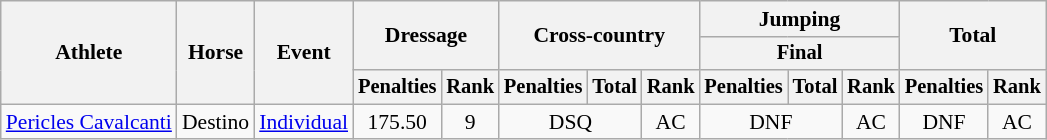<table class=wikitable style="font-size:90%">
<tr>
<th rowspan="3">Athlete</th>
<th rowspan="3">Horse</th>
<th rowspan="3">Event</th>
<th colspan="2" rowspan="2">Dressage</th>
<th colspan="3" rowspan="2">Cross-country</th>
<th colspan="3">Jumping</th>
<th colspan="2" rowspan="2">Total</th>
</tr>
<tr style="font-size:95%">
<th colspan="3">Final</th>
</tr>
<tr style="font-size:95%">
<th>Penalties</th>
<th>Rank</th>
<th>Penalties</th>
<th>Total</th>
<th>Rank</th>
<th>Penalties</th>
<th>Total</th>
<th>Rank</th>
<th>Penalties</th>
<th>Rank</th>
</tr>
<tr align=center>
<td align=left><a href='#'>Pericles Cavalcanti</a></td>
<td align=left>Destino</td>
<td align=left rowspan=1><a href='#'>Individual</a></td>
<td>175.50</td>
<td>9</td>
<td align=center colspan=2>DSQ</td>
<td align=center colspan=1>AC</td>
<td align=center colspan=2>DNF</td>
<td align=center colspan=1>AC</td>
<td align=center colspan=1>DNF</td>
<td align=center colspan=1>AC</td>
</tr>
</table>
